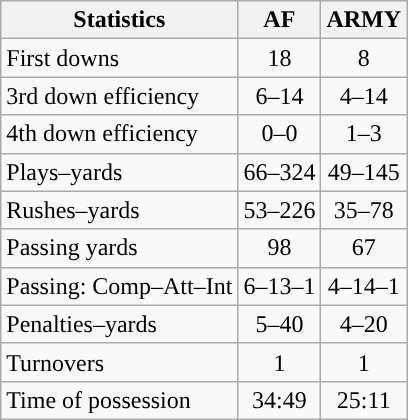<table class="wikitable">
<tr>
<th>Statistics</th>
<th>AF</th>
<th>ARMY</th>
</tr>
<tr>
<td>First downs</td>
<td align=center>18</td>
<td align=center>8</td>
</tr>
<tr>
<td>3rd down efficiency</td>
<td align=center>6–14</td>
<td align=center>4–14</td>
</tr>
<tr>
<td>4th down efficiency</td>
<td align=center>0–0</td>
<td align=center>1–3</td>
</tr>
<tr>
<td>Plays–yards</td>
<td align=center>66–324</td>
<td align=center>49–145</td>
</tr>
<tr>
<td>Rushes–yards</td>
<td align=center>53–226</td>
<td align=center>35–78</td>
</tr>
<tr>
<td>Passing yards</td>
<td align=center>98</td>
<td align=center>67</td>
</tr>
<tr>
<td>Passing: Comp–Att–Int</td>
<td align=center>6–13–1</td>
<td align=center>4–14–1</td>
</tr>
<tr>
<td>Penalties–yards</td>
<td align=center>5–40</td>
<td align=center>4–20</td>
</tr>
<tr>
<td>Turnovers</td>
<td align=center>1</td>
<td align=center>1</td>
</tr>
<tr>
<td>Time of possession</td>
<td align=center>34:49</td>
<td align=center>25:11</td>
</tr>
</table>
